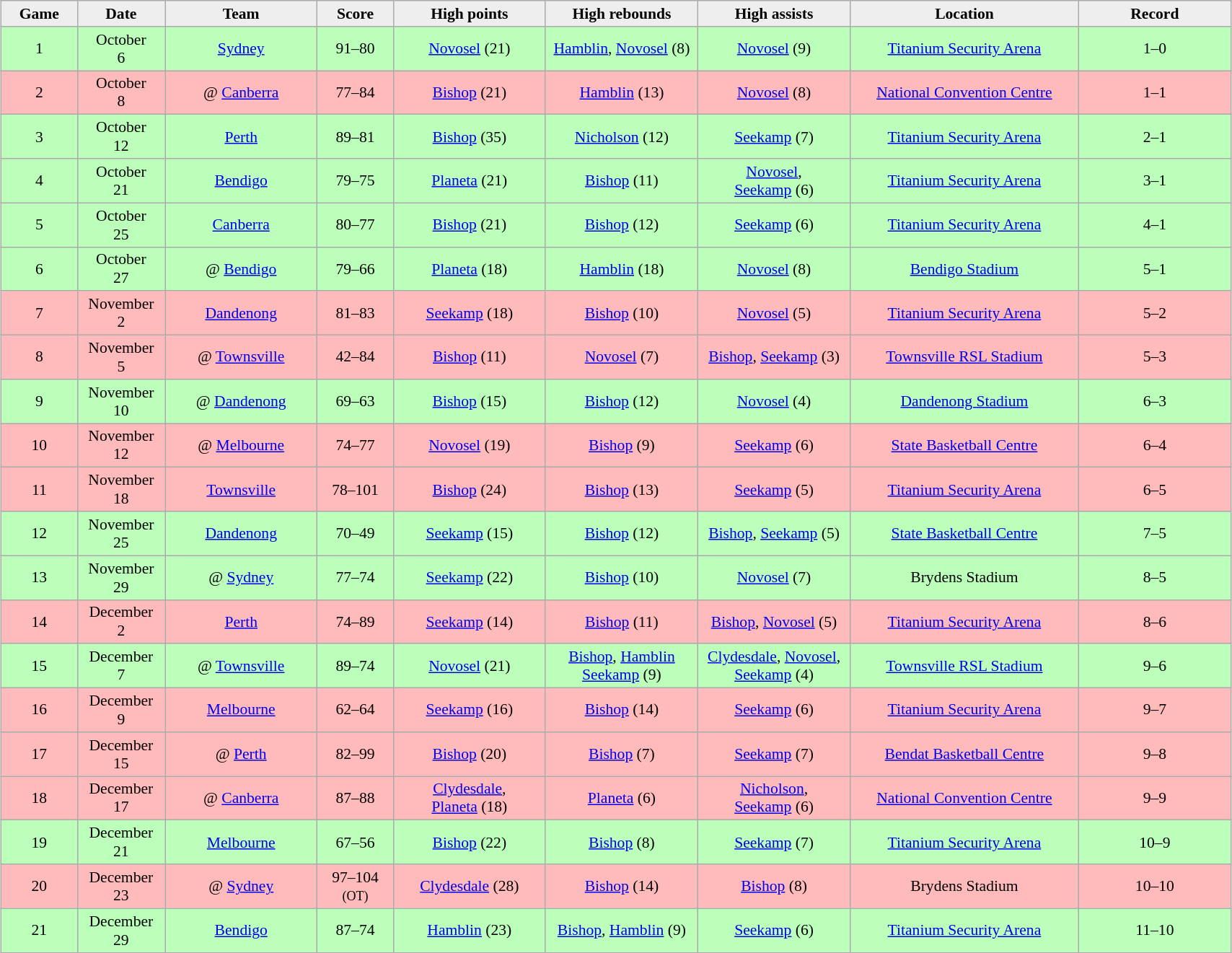<table class="wikitable" style="font-size:90%; text-align: center; width: 90%; margin:1em auto;">
<tr>
<th style="background:#eee; width: 5%;">Game</th>
<th style="background:#eee; width: 5%;">Date</th>
<th style="background:#eee; width: 10%;">Team</th>
<th style="background:#eee; width: 5%;">Score</th>
<th style="background:#eee; width: 10%;">High points</th>
<th style="background:#eee; width: 10%;">High rebounds</th>
<th style="background:#eee; width: 10%;">High assists</th>
<th style="background:#eee; width: 15%;">Location</th>
<th style="background:#eee; width: 10%;">Record</th>
</tr>
<tr style= "background:#bfb;">
<td>1</td>
<td>October <br> 6</td>
<td><a href='#'>Sydney</a></td>
<td>91–80</td>
<td><a href='#'>Novosel</a> (21)</td>
<td><a href='#'>Hamblin</a>, <a href='#'>Novosel</a> (8)</td>
<td><a href='#'>Novosel</a> (9)</td>
<td><a href='#'>Titanium Security Arena</a></td>
<td>1–0</td>
</tr>
<tr style= "background:#fbb;">
<td>2</td>
<td>October <br> 8</td>
<td>@ <a href='#'>Canberra</a></td>
<td>77–84</td>
<td><a href='#'>Bishop</a> (21)</td>
<td><a href='#'>Hamblin</a> (13)</td>
<td><a href='#'>Novosel</a> (8)</td>
<td><a href='#'>National Convention Centre</a></td>
<td>1–1</td>
</tr>
<tr style= "background:#bfb;">
<td>3</td>
<td>October <br> 12</td>
<td><a href='#'>Perth</a></td>
<td>89–81</td>
<td><a href='#'>Bishop</a> (35)</td>
<td><a href='#'>Nicholson</a> (12)</td>
<td><a href='#'>Seekamp</a> (7)</td>
<td><a href='#'>Titanium Security Arena</a></td>
<td>2–1</td>
</tr>
<tr style= "background:#bfb;">
<td>4</td>
<td>October <br> 21</td>
<td><a href='#'>Bendigo</a></td>
<td>79–75</td>
<td><a href='#'>Planeta</a> (21)</td>
<td><a href='#'>Bishop</a> (11)</td>
<td><a href='#'>Novosel</a>,<br> <a href='#'>Seekamp</a> (6)</td>
<td><a href='#'>Titanium Security Arena</a></td>
<td>3–1</td>
</tr>
<tr style= "background:#bfb;">
<td>5</td>
<td>October <br> 25</td>
<td><a href='#'>Canberra</a></td>
<td>80–77</td>
<td><a href='#'>Bishop</a> (21)</td>
<td><a href='#'>Bishop</a> (12)</td>
<td><a href='#'>Seekamp</a> (6)</td>
<td><a href='#'>Titanium Security Arena</a></td>
<td>4–1</td>
</tr>
<tr style= "background:#bfb;">
<td>6</td>
<td>October <br> 27</td>
<td>@ <a href='#'>Bendigo</a></td>
<td>79–66</td>
<td><a href='#'>Planeta</a> (18)</td>
<td><a href='#'>Hamblin</a> (18)</td>
<td><a href='#'>Novosel</a> (8)</td>
<td><a href='#'>Bendigo Stadium</a></td>
<td>5–1</td>
</tr>
<tr style= "background:#fbb;">
<td>7</td>
<td>November <br> 2</td>
<td><a href='#'>Dandenong</a></td>
<td>81–83</td>
<td><a href='#'>Seekamp</a> (18)</td>
<td><a href='#'>Bishop</a> (10)</td>
<td><a href='#'>Novosel</a> (5)</td>
<td><a href='#'>Titanium Security Arena</a></td>
<td>5–2</td>
</tr>
<tr style= "background:#fbb;">
<td>8</td>
<td>November <br> 5</td>
<td>@ <a href='#'>Townsville</a></td>
<td>42–84</td>
<td><a href='#'>Bishop</a> (11)</td>
<td><a href='#'>Novosel</a> (7)</td>
<td><a href='#'>Bishop</a>, <a href='#'>Seekamp</a> (3)</td>
<td><a href='#'>Townsville RSL Stadium</a></td>
<td>5–3</td>
</tr>
<tr style= "background:#bfb;">
<td>9</td>
<td>November <br> 10</td>
<td>@ <a href='#'>Dandenong</a></td>
<td>69–63</td>
<td><a href='#'>Bishop</a> (15)</td>
<td><a href='#'>Bishop</a> (12)</td>
<td><a href='#'>Novosel</a> (4)</td>
<td><a href='#'>Dandenong Stadium</a></td>
<td>6–3</td>
</tr>
<tr style= "background:#fbb;">
<td>10</td>
<td>November <br> 12</td>
<td>@ <a href='#'>Melbourne</a></td>
<td>74–77</td>
<td><a href='#'>Novosel</a> (19)</td>
<td><a href='#'>Bishop</a> (9)</td>
<td><a href='#'>Seekamp</a> (6)</td>
<td><a href='#'>State Basketball Centre</a></td>
<td>6–4</td>
</tr>
<tr style= "background:#fbb;">
<td>11</td>
<td>November <br> 18</td>
<td><a href='#'>Townsville</a></td>
<td>78–101</td>
<td><a href='#'>Bishop</a> (24)</td>
<td><a href='#'>Bishop</a> (13)</td>
<td><a href='#'>Seekamp</a> (5)</td>
<td><a href='#'>Titanium Security Arena</a></td>
<td>6–5</td>
</tr>
<tr style= "background:#bfb;">
<td>12</td>
<td>November <br> 25</td>
<td><a href='#'>Dandenong</a></td>
<td>70–49</td>
<td><a href='#'>Seekamp</a> (15)</td>
<td><a href='#'>Bishop</a> (12)</td>
<td><a href='#'>Bishop</a>, <a href='#'>Seekamp</a> (5)</td>
<td><a href='#'>State Basketball Centre</a></td>
<td>7–5</td>
</tr>
<tr style= "background:#bfb;">
<td>13</td>
<td>November <br> 29</td>
<td>@ <a href='#'>Sydney</a></td>
<td>77–74</td>
<td><a href='#'>Seekamp</a> (22)</td>
<td><a href='#'>Bishop</a> (10)</td>
<td><a href='#'>Novosel</a> (7)</td>
<td>Brydens Stadium</td>
<td>8–5</td>
</tr>
<tr style= "background:#fbb;">
<td>14</td>
<td>December <br> 2</td>
<td><a href='#'>Perth</a></td>
<td>74–89</td>
<td><a href='#'>Seekamp</a> (14)</td>
<td><a href='#'>Bishop</a> (11)</td>
<td><a href='#'>Bishop</a>, <a href='#'>Novosel</a> (5)</td>
<td><a href='#'>Titanium Security Arena</a></td>
<td>8–6</td>
</tr>
<tr style= "background:#bfb;">
<td>15</td>
<td>December <br> 7</td>
<td>@ <a href='#'>Townsville</a></td>
<td>89–74</td>
<td><a href='#'>Novosel</a> (21)</td>
<td><a href='#'>Bishop</a>, <a href='#'>Hamblin</a><br> <a href='#'>Seekamp</a> (9)</td>
<td><a href='#'>Clydesdale</a>, <a href='#'>Novosel</a>,<br> <a href='#'>Seekamp</a> (4)</td>
<td><a href='#'>Townsville RSL Stadium</a></td>
<td>9–6</td>
</tr>
<tr style= "background:#fbb;">
<td>16</td>
<td>December <br> 9</td>
<td><a href='#'>Melbourne</a></td>
<td>62–64</td>
<td><a href='#'>Seekamp</a> (16)</td>
<td><a href='#'>Bishop</a> (14)</td>
<td><a href='#'>Seekamp</a> (6)</td>
<td><a href='#'>Titanium Security Arena</a></td>
<td>9–7</td>
</tr>
<tr style= "background:#fbb;">
<td>17</td>
<td>December <br> 15</td>
<td>@ <a href='#'>Perth</a></td>
<td>82–99</td>
<td><a href='#'>Bishop</a> (20)</td>
<td><a href='#'>Bishop</a> (7)</td>
<td><a href='#'>Seekamp</a> (7)</td>
<td><a href='#'>Bendat Basketball Centre</a></td>
<td>9–8</td>
</tr>
<tr style= "background:#fbb;">
<td>18</td>
<td>December <br> 17</td>
<td>@ <a href='#'>Canberra</a></td>
<td>87–88</td>
<td><a href='#'>Clydesdale</a>,<br> <a href='#'>Planeta</a> (18)</td>
<td><a href='#'>Planeta</a> (6)</td>
<td><a href='#'>Nicholson</a>,<br> <a href='#'>Seekamp</a> (6)</td>
<td><a href='#'>National Convention Centre</a></td>
<td>9–9</td>
</tr>
<tr style= "background:#bfb;">
<td>19</td>
<td>December <br> 21</td>
<td><a href='#'>Melbourne</a></td>
<td>67–56</td>
<td><a href='#'>Bishop</a> (22)</td>
<td><a href='#'>Bishop</a> (8)</td>
<td><a href='#'>Seekamp</a> (7)</td>
<td><a href='#'>Titanium Security Arena</a></td>
<td>10–9</td>
</tr>
<tr style= "background:#fbb;">
<td>20</td>
<td>December <br> 23</td>
<td>@ <a href='#'>Sydney</a></td>
<td>97–104 <br> <small> (OT) </small></td>
<td><a href='#'>Clydesdale</a> (28)</td>
<td><a href='#'>Bishop</a> (14)</td>
<td><a href='#'>Bishop</a> (8)</td>
<td>Brydens Stadium</td>
<td>10–10</td>
</tr>
<tr style= "background:#bfb;">
<td>21</td>
<td>December <br> 29</td>
<td><a href='#'>Bendigo</a></td>
<td>87–74</td>
<td><a href='#'>Hamblin</a> (23)</td>
<td><a href='#'>Bishop</a>, <a href='#'>Hamblin</a> (9)</td>
<td><a href='#'>Seekamp</a> (6)</td>
<td><a href='#'>Titanium Security Arena</a></td>
<td>11–10</td>
</tr>
</table>
